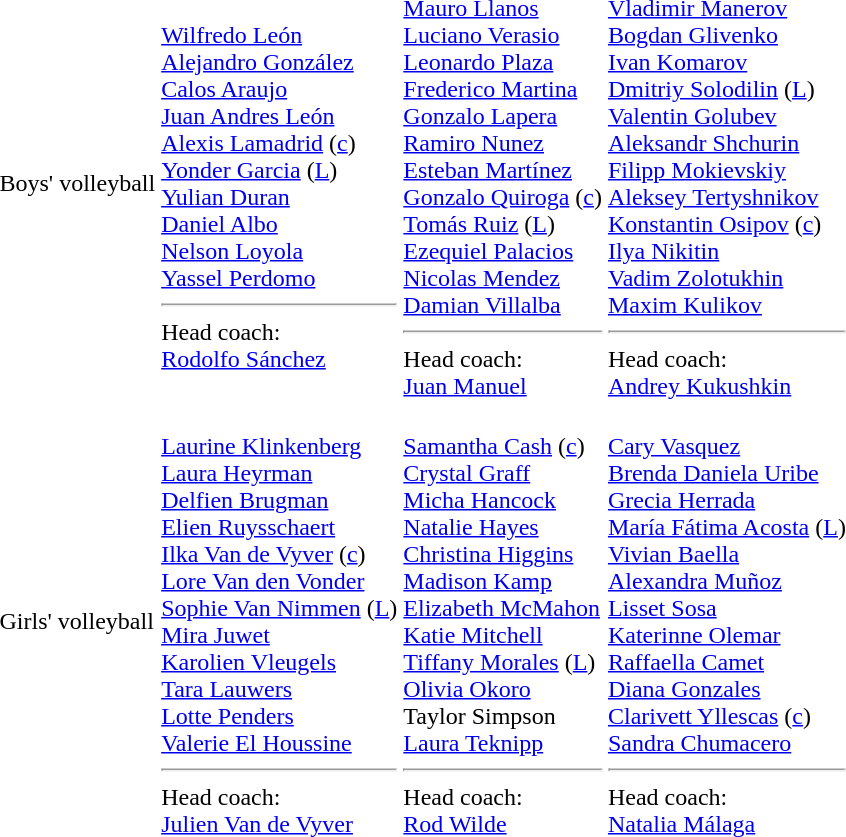<table>
<tr>
<td>Boys' volleyball<br></td>
<td><br><a href='#'>Wilfredo León</a><br><a href='#'>Alejandro González</a><br><a href='#'>Calos Araujo</a><br><a href='#'>Juan Andres León</a><br><a href='#'>Alexis Lamadrid</a> (<a href='#'>c</a>)<br><a href='#'>Yonder Garcia</a> (<a href='#'>L</a>)<br><a href='#'>Yulian Duran</a><br><a href='#'>Daniel Albo</a><br><a href='#'>Nelson Loyola</a><br><a href='#'>Yassel Perdomo</a><br><hr>Head coach:<br><a href='#'>Rodolfo Sánchez</a></td>
<td><br><a href='#'>Mauro Llanos</a><br><a href='#'>Luciano Verasio</a><br><a href='#'>Leonardo Plaza</a><br><a href='#'>Frederico Martina</a><br><a href='#'>Gonzalo Lapera</a><br><a href='#'>Ramiro Nunez</a><br><a href='#'>Esteban Martínez</a><br><a href='#'>Gonzalo Quiroga</a> (<a href='#'>c</a>)<br><a href='#'>Tomás Ruiz</a> (<a href='#'>L</a>)<br><a href='#'>Ezequiel Palacios</a><br><a href='#'>Nicolas Mendez</a><br><a href='#'>Damian Villalba</a><br><hr>Head coach:<br><a href='#'>Juan Manuel</a></td>
<td><br><a href='#'>Vladimir Manerov</a><br><a href='#'>Bogdan Glivenko</a><br><a href='#'>Ivan Komarov</a><br><a href='#'>Dmitriy Solodilin</a> (<a href='#'>L</a>)<br><a href='#'>Valentin Golubev</a><br><a href='#'>Aleksandr Shchurin</a><br><a href='#'>Filipp Mokievskiy</a><br><a href='#'>Aleksey Tertyshnikov</a><br><a href='#'>Konstantin Osipov</a> (<a href='#'>c</a>)<br><a href='#'>Ilya Nikitin</a><br><a href='#'>Vadim Zolotukhin</a><br><a href='#'>Maxim Kulikov</a><br><hr>Head coach:<br><a href='#'>Andrey Kukushkin</a></td>
</tr>
<tr>
<td>Girls' volleyball<br></td>
<td><br><a href='#'>Laurine Klinkenberg</a><br><a href='#'>Laura Heyrman</a><br><a href='#'>Delfien Brugman</a><br><a href='#'>Elien Ruysschaert</a><br><a href='#'>Ilka Van de Vyver</a> (<a href='#'>c</a>)<br><a href='#'>Lore Van den Vonder</a><br><a href='#'>Sophie Van Nimmen</a> (<a href='#'>L</a>)<br><a href='#'>Mira Juwet</a><br><a href='#'>Karolien Vleugels</a><br><a href='#'>Tara Lauwers</a><br><a href='#'>Lotte Penders</a><br><a href='#'>Valerie El Houssine</a><br><hr>Head coach:<br><a href='#'>Julien Van de Vyver</a></td>
<td><br><a href='#'>Samantha Cash</a> (<a href='#'>c</a>)<br><a href='#'>Crystal Graff</a><br><a href='#'>Micha Hancock</a><br><a href='#'>Natalie Hayes</a><br><a href='#'>Christina Higgins</a><br><a href='#'>Madison Kamp</a><br><a href='#'>Elizabeth McMahon</a><br><a href='#'>Katie Mitchell</a><br><a href='#'>Tiffany Morales</a> (<a href='#'>L</a>)<br><a href='#'>Olivia Okoro</a><br>Taylor Simpson<br><a href='#'>Laura Teknipp</a><br><hr>Head coach:<br><a href='#'>Rod Wilde</a></td>
<td><br><a href='#'>Cary Vasquez</a><br><a href='#'>Brenda Daniela Uribe</a><br><a href='#'>Grecia Herrada</a><br><a href='#'>María Fátima Acosta</a> (<a href='#'>L</a>)<br><a href='#'>Vivian Baella</a><br><a href='#'>Alexandra Muñoz</a><br><a href='#'>Lisset Sosa</a><br><a href='#'>Katerinne Olemar</a><br><a href='#'>Raffaella Camet</a><br><a href='#'>Diana Gonzales</a><br><a href='#'>Clarivett Yllescas</a> (<a href='#'>c</a>)<br><a href='#'>Sandra Chumacero</a><br><hr>Head coach:<br><a href='#'>Natalia Málaga</a></td>
</tr>
</table>
